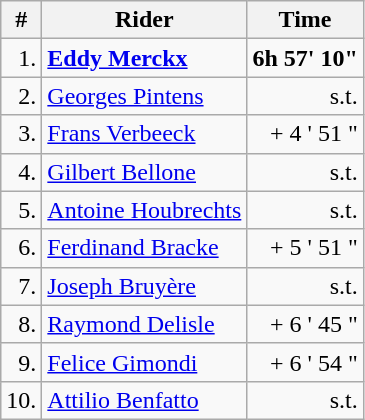<table class=wikitable>
<tr>
<th>#</th>
<th>Rider</th>
<th>Time</th>
</tr>
<tr>
<td align="right">1.</td>
<td> <strong><a href='#'>Eddy Merckx</a></strong></td>
<td align="right"><strong>6h 57' 10"</strong></td>
</tr>
<tr>
<td align="right">2.</td>
<td> <a href='#'>Georges Pintens</a></td>
<td align="right">s.t.</td>
</tr>
<tr>
<td align="right">3.</td>
<td> <a href='#'>Frans Verbeeck</a></td>
<td align="right">+ 4 ' 51 "</td>
</tr>
<tr>
<td align="right">4.</td>
<td> <a href='#'>Gilbert Bellone</a></td>
<td align="right">s.t.</td>
</tr>
<tr>
<td align="right">5.</td>
<td> <a href='#'>Antoine Houbrechts</a></td>
<td align="right">s.t.</td>
</tr>
<tr>
<td align="right">6.</td>
<td> <a href='#'>Ferdinand Bracke</a></td>
<td align="right">+ 5 ' 51 "</td>
</tr>
<tr>
<td align="right">7.</td>
<td> <a href='#'>Joseph Bruyère</a></td>
<td align="right">s.t.</td>
</tr>
<tr>
<td align="right">8.</td>
<td> <a href='#'>Raymond Delisle</a></td>
<td align="right">+ 6 ' 45 "</td>
</tr>
<tr>
<td align="right">9.</td>
<td> <a href='#'>Felice Gimondi</a></td>
<td align="right">+ 6 ' 54 "</td>
</tr>
<tr>
<td align="right">10.</td>
<td> <a href='#'>Attilio Benfatto</a></td>
<td align="right">s.t.</td>
</tr>
</table>
